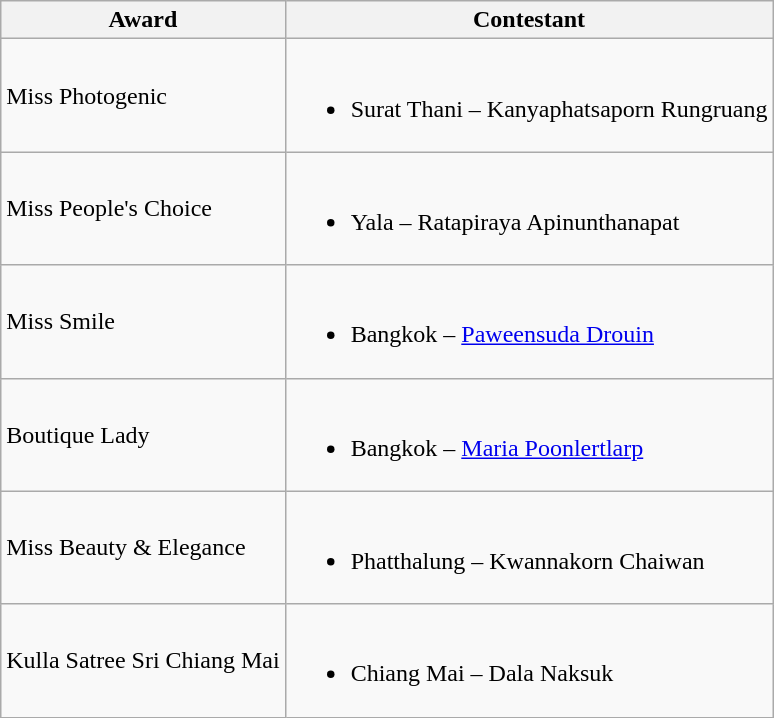<table class="wikitable">
<tr>
<th>Award</th>
<th>Contestant</th>
</tr>
<tr>
<td>Miss Photogenic</td>
<td><br><ul><li>Surat Thani – Kanyaphatsaporn Rungruang</li></ul></td>
</tr>
<tr>
<td>Miss People's Choice</td>
<td><br><ul><li>Yala – Ratapiraya Apinunthanapat</li></ul></td>
</tr>
<tr>
<td>Miss Smile</td>
<td><br><ul><li>Bangkok – <a href='#'>Paweensuda Drouin</a></li></ul></td>
</tr>
<tr>
<td>Boutique Lady</td>
<td><br><ul><li>Bangkok – <a href='#'>Maria Poonlertlarp</a></li></ul></td>
</tr>
<tr>
<td>Miss Beauty & Elegance</td>
<td><br><ul><li>Phatthalung – Kwannakorn Chaiwan</li></ul></td>
</tr>
<tr>
<td>Kulla Satree Sri Chiang Mai</td>
<td><br><ul><li>Chiang Mai – Dala Naksuk</li></ul></td>
</tr>
</table>
